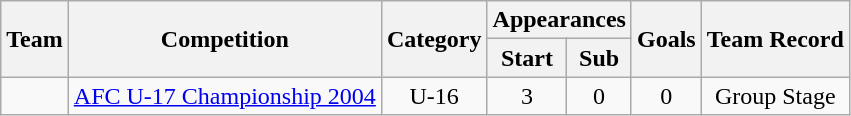<table class="wikitable" style="text-align: center;">
<tr>
<th rowspan="2">Team</th>
<th rowspan="2">Competition</th>
<th rowspan="2">Category</th>
<th colspan="2">Appearances</th>
<th rowspan="2">Goals</th>
<th rowspan="2">Team Record</th>
</tr>
<tr>
<th>Start</th>
<th>Sub</th>
</tr>
<tr>
<td align="left"></td>
<td><a href='#'>AFC U-17 Championship 2004</a></td>
<td>U-16</td>
<td>3</td>
<td>0</td>
<td>0</td>
<td>Group Stage</td>
</tr>
</table>
